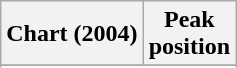<table class="wikitable sortable plainrowheaders" style="text-align:center">
<tr>
<th scope="col">Chart (2004)</th>
<th scope="col">Peak<br> position</th>
</tr>
<tr>
</tr>
<tr>
</tr>
</table>
